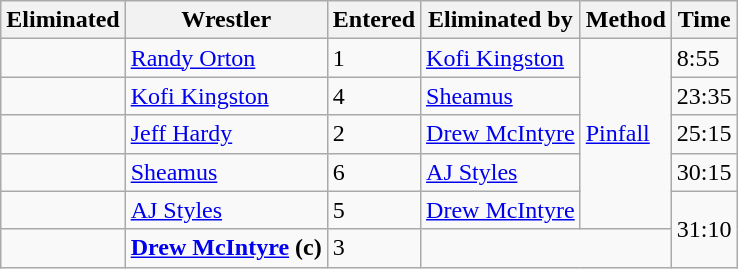<table class="wikitable sortable">
<tr>
<th>Eliminated</th>
<th>Wrestler</th>
<th>Entered</th>
<th>Eliminated by</th>
<th>Method</th>
<th>Time</th>
</tr>
<tr>
<td></td>
<td><a href='#'>Randy Orton</a></td>
<td>1</td>
<td><a href='#'>Kofi Kingston</a></td>
<td rowspan=5><a href='#'>Pinfall</a></td>
<td>8:55</td>
</tr>
<tr>
<td></td>
<td><a href='#'>Kofi Kingston</a></td>
<td>4</td>
<td><a href='#'>Sheamus</a></td>
<td>23:35</td>
</tr>
<tr>
<td></td>
<td><a href='#'>Jeff Hardy</a></td>
<td>2</td>
<td><a href='#'>Drew McIntyre</a></td>
<td>25:15</td>
</tr>
<tr>
<td></td>
<td><a href='#'>Sheamus</a></td>
<td>6</td>
<td><a href='#'>AJ Styles</a></td>
<td>30:15</td>
</tr>
<tr>
<td></td>
<td><a href='#'>AJ Styles</a></td>
<td>5</td>
<td><a href='#'>Drew McIntyre</a></td>
<td rowspan=2>31:10</td>
</tr>
<tr>
<td></td>
<td><strong><a href='#'>Drew McIntyre</a> (c)</strong></td>
<td>3</td>
<td colspan="2"></td>
</tr>
</table>
